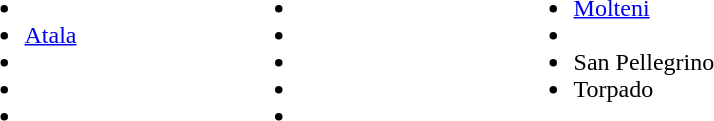<table>
<tr>
<td style="vertical-align:top; width:25%;"><br><ul><li></li><li><a href='#'>Atala</a></li><li></li><li></li><li></li></ul></td>
<td style="vertical-align:top; width:25%;"><br><ul><li></li><li></li><li></li><li></li><li></li></ul></td>
<td style="vertical-align:top; width:25%;"><br><ul><li><a href='#'>Molteni</a></li><li></li><li>San Pellegrino</li><li>Torpado</li></ul></td>
</tr>
</table>
